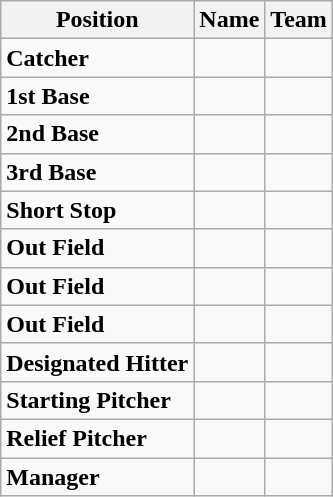<table class="wikitable">
<tr>
<th>Position</th>
<th>Name</th>
<th>Team</th>
</tr>
<tr>
<td><strong>Catcher</strong></td>
<td></td>
<td></td>
</tr>
<tr>
<td><strong>1st Base</strong></td>
<td></td>
<td></td>
</tr>
<tr>
<td><strong>2nd Base</strong></td>
<td></td>
<td></td>
</tr>
<tr>
<td><strong>3rd Base</strong></td>
<td></td>
<td></td>
</tr>
<tr>
<td><strong>Short Stop</strong></td>
<td></td>
<td></td>
</tr>
<tr>
<td><strong>Out Field</strong></td>
<td></td>
<td></td>
</tr>
<tr>
<td><strong>Out Field</strong></td>
<td></td>
<td></td>
</tr>
<tr>
<td><strong>Out Field</strong></td>
<td></td>
<td></td>
</tr>
<tr>
<td><strong>Designated Hitter</strong></td>
<td></td>
<td></td>
</tr>
<tr>
<td><strong>Starting Pitcher</strong></td>
<td></td>
<td></td>
</tr>
<tr>
<td><strong>Relief Pitcher</strong></td>
<td></td>
<td></td>
</tr>
<tr>
<td><strong>Manager</strong></td>
<td></td>
<td></td>
</tr>
</table>
